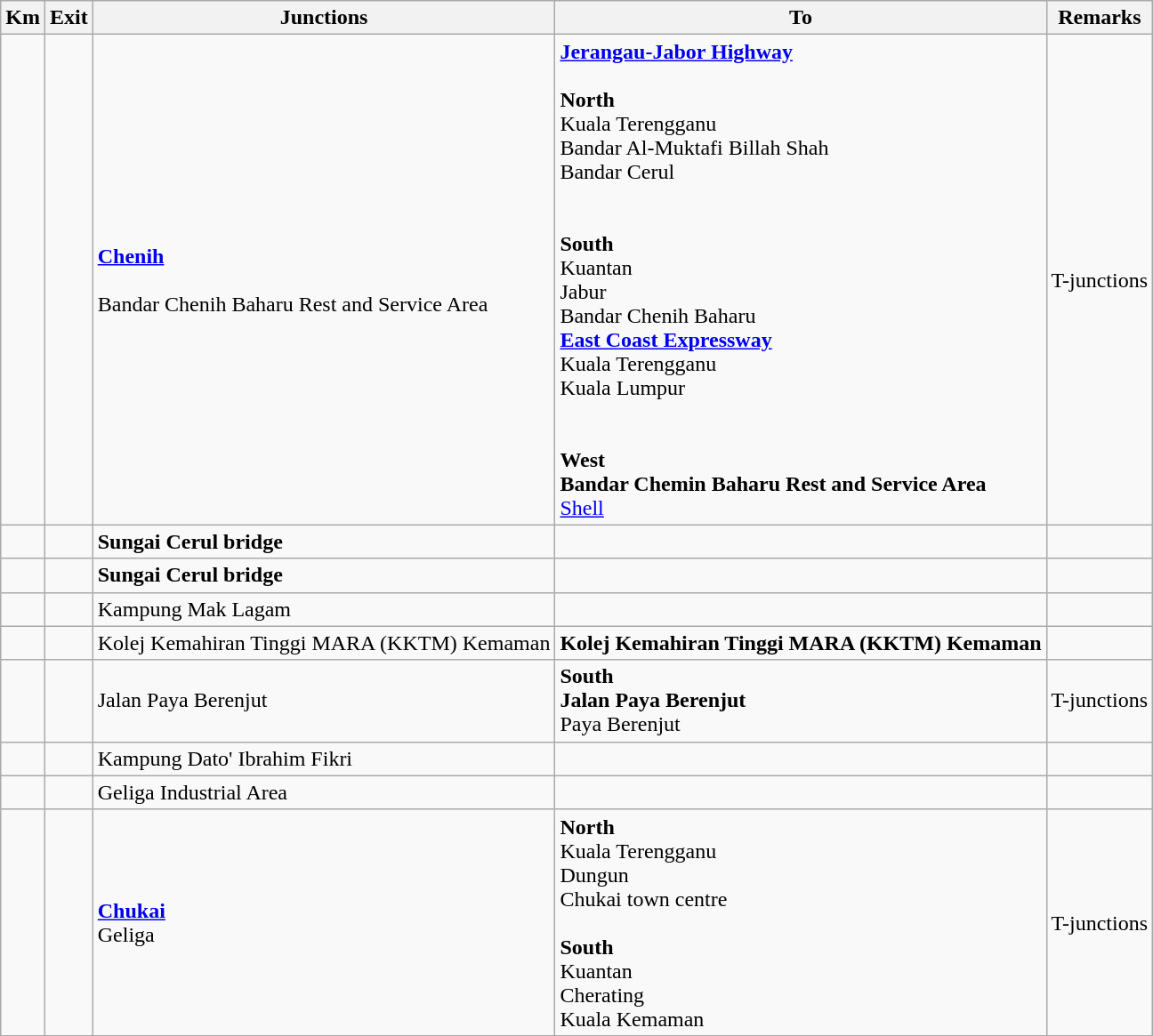<table class="wikitable">
<tr>
<th>Km</th>
<th>Exit</th>
<th>Junctions</th>
<th>To</th>
<th>Remarks</th>
</tr>
<tr>
<td></td>
<td></td>
<td><strong><a href='#'>Chenih</a></strong><br><br> Bandar Chenih Baharu Rest and Service Area</td>
<td> <strong><a href='#'>Jerangau-Jabor Highway</a></strong><br><br><strong>North</strong><br> Kuala Terengganu<br> Bandar Al-Muktafi Billah Shah<br> Bandar Cerul<br><br><br><strong>South</strong><br> Kuantan<br> Jabur<br> Bandar Chenih Baharu<br> <strong><a href='#'>East Coast Expressway</a></strong><br>Kuala Terengganu<br>Kuala Lumpur<br><br><br><strong>West</strong><br> <strong>Bandar Chemin Baharu Rest and Service Area</strong><br>       <a href='#'>Shell</a></td>
<td>T-junctions</td>
</tr>
<tr>
<td></td>
<td></td>
<td><strong>Sungai Cerul bridge</strong></td>
<td></td>
<td></td>
</tr>
<tr>
<td></td>
<td></td>
<td><strong>Sungai Cerul bridge</strong></td>
<td></td>
<td></td>
</tr>
<tr>
<td></td>
<td></td>
<td>Kampung Mak Lagam</td>
<td></td>
<td></td>
</tr>
<tr>
<td></td>
<td></td>
<td>Kolej Kemahiran Tinggi MARA (KKTM) Kemaman </td>
<td><strong>Kolej Kemahiran Tinggi MARA (KKTM) Kemaman</strong> </td>
<td></td>
</tr>
<tr>
<td></td>
<td></td>
<td>Jalan Paya Berenjut</td>
<td><strong>South</strong><br><strong>Jalan Paya Berenjut</strong><br>Paya Berenjut</td>
<td>T-junctions</td>
</tr>
<tr>
<td></td>
<td></td>
<td>Kampung Dato' Ibrahim Fikri</td>
<td></td>
<td></td>
</tr>
<tr>
<td></td>
<td></td>
<td>Geliga Industrial Area</td>
<td></td>
<td></td>
</tr>
<tr>
<td></td>
<td></td>
<td><strong><a href='#'>Chukai</a></strong><br>Geliga</td>
<td><strong>North</strong><br>  Kuala Terengganu<br>  Dungun<br>  Chukai town centre<br><br><strong>South</strong><br>  Kuantan<br>  Cherating<br>  Kuala Kemaman</td>
<td>T-junctions</td>
</tr>
</table>
